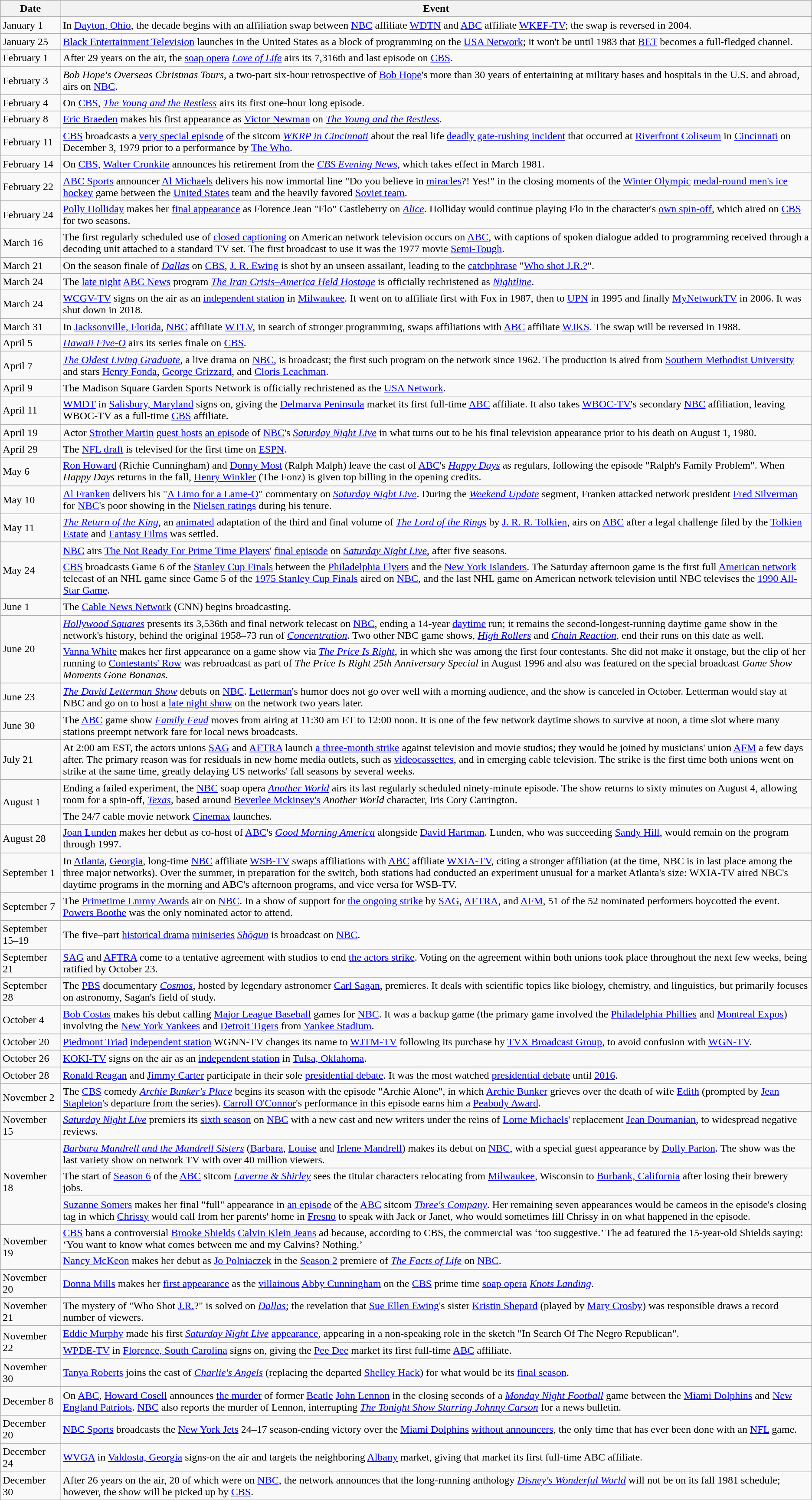<table class="wikitable">
<tr>
<th>Date</th>
<th>Event</th>
</tr>
<tr>
<td>January 1</td>
<td>In <a href='#'>Dayton, Ohio</a>, the decade begins with an affiliation swap between <a href='#'>NBC</a> affiliate <a href='#'>WDTN</a> and <a href='#'>ABC</a> affiliate <a href='#'>WKEF-TV</a>; the swap is reversed in 2004.</td>
</tr>
<tr>
<td>January 25</td>
<td><a href='#'>Black Entertainment Television</a> launches in the United States as a block of programming on the <a href='#'>USA Network</a>; it won't be until 1983 that <a href='#'>BET</a> becomes a full-fledged channel.</td>
</tr>
<tr>
<td>February 1</td>
<td>After 29 years on the air, the <a href='#'>soap opera</a> <em><a href='#'>Love of Life</a></em> airs its 7,316th and last episode on <a href='#'>CBS</a>.</td>
</tr>
<tr>
<td>February 3</td>
<td><em>Bob Hope's Overseas Christmas Tours</em>, a two-part six-hour retrospective of <a href='#'>Bob Hope</a>'s more than 30 years of entertaining at military bases and hospitals in the U.S. and abroad, airs on <a href='#'>NBC</a>.</td>
</tr>
<tr>
<td>February 4</td>
<td>On <a href='#'>CBS</a>, <em><a href='#'>The Young and the Restless</a></em> airs its first one-hour long episode.</td>
</tr>
<tr>
<td>February 8</td>
<td><a href='#'>Eric Braeden</a> makes his first appearance as <a href='#'>Victor Newman</a> on <em><a href='#'>The Young and the Restless</a></em>.</td>
</tr>
<tr>
<td>February 11</td>
<td><a href='#'>CBS</a> broadcasts a <a href='#'>very special episode</a> of the sitcom <em><a href='#'>WKRP in Cincinnati</a></em> about the real life <a href='#'>deadly gate-rushing incident</a> that occurred at <a href='#'>Riverfront Coliseum</a> in <a href='#'>Cincinnati</a> on December 3, 1979 prior to a performance by <a href='#'>The Who</a>.</td>
</tr>
<tr>
<td>February 14</td>
<td>On <a href='#'>CBS</a>, <a href='#'>Walter Cronkite</a> announces his retirement from the <em><a href='#'>CBS Evening News</a></em>, which takes effect in March 1981.</td>
</tr>
<tr>
<td>February 22</td>
<td><a href='#'>ABC Sports</a> announcer <a href='#'>Al Michaels</a> delivers his now immortal line "Do you believe in <a href='#'>miracles</a>?! Yes!" in the closing moments of the <a href='#'>Winter Olympic</a> <a href='#'>medal-round men's ice hockey</a> game between the <a href='#'>United States</a> team and the heavily favored <a href='#'>Soviet team</a>.</td>
</tr>
<tr>
<td>February 24</td>
<td><a href='#'>Polly Holliday</a> makes her <a href='#'>final appearance</a> as Florence Jean "Flo" Castleberry on <em><a href='#'>Alice</a></em>. Holliday would continue playing Flo in the character's <a href='#'>own spin-off</a>, which aired on <a href='#'>CBS</a> for two seasons.</td>
</tr>
<tr>
<td>March 16</td>
<td>The first regularly scheduled use of <a href='#'>closed captioning</a> on American network television occurs on <a href='#'>ABC</a>, with captions of spoken dialogue added to programming received through a decoding unit attached to a standard TV set. The first broadcast to use it was the 1977 movie <a href='#'>Semi-Tough</a>.</td>
</tr>
<tr>
<td>March 21</td>
<td>On the season finale of <em><a href='#'>Dallas</a></em> on <a href='#'>CBS</a>, <a href='#'>J. R. Ewing</a> is shot by an unseen assailant, leading to the <a href='#'>catchphrase</a> "<a href='#'>Who shot J.R.?</a>".</td>
</tr>
<tr>
<td>March 24</td>
<td>The <a href='#'>late night</a> <a href='#'>ABC News</a> program <em><a href='#'>The Iran Crisis–America Held Hostage</a></em> is officially rechristened as <em><a href='#'>Nightline</a></em>.</td>
</tr>
<tr>
<td>March 24</td>
<td><a href='#'>WCGV-TV</a> signs on the air as an <a href='#'>independent station</a> in <a href='#'>Milwaukee</a>. It went on to affiliate first with Fox in 1987, then to <a href='#'>UPN</a> in 1995 and finally <a href='#'>MyNetworkTV</a> in 2006. It was shut down in 2018.</td>
</tr>
<tr>
<td>March 31</td>
<td>In <a href='#'>Jacksonville, Florida</a>, <a href='#'>NBC</a> affiliate <a href='#'>WTLV</a>, in search of stronger programming, swaps affiliations with <a href='#'>ABC</a> affiliate <a href='#'>WJKS</a>. The swap will be reversed in 1988.</td>
</tr>
<tr>
<td>April 5</td>
<td><em><a href='#'>Hawaii Five-O</a></em> airs its series finale on <a href='#'>CBS</a>.</td>
</tr>
<tr>
<td>April 7</td>
<td><em><a href='#'>The Oldest Living Graduate</a></em>, a live drama on <a href='#'>NBC</a>, is broadcast; the first such program on the network since 1962. The production is aired from <a href='#'>Southern Methodist University</a> and stars <a href='#'>Henry Fonda</a>, <a href='#'>George Grizzard</a>, and <a href='#'>Cloris Leachman</a>.</td>
</tr>
<tr>
<td>April 9</td>
<td>The Madison Square Garden Sports Network is officially rechristened as the <a href='#'>USA Network</a>.</td>
</tr>
<tr>
<td>April 11</td>
<td><a href='#'>WMDT</a> in <a href='#'>Salisbury, Maryland</a> signs on, giving the <a href='#'>Delmarva Peninsula</a> market its first full-time <a href='#'>ABC</a> affiliate. It also takes <a href='#'>WBOC-TV</a>'s secondary <a href='#'>NBC</a> affiliation, leaving WBOC-TV as a full-time <a href='#'>CBS</a> affiliate.</td>
</tr>
<tr>
<td>April 19</td>
<td>Actor <a href='#'>Strother Martin</a> <a href='#'>guest hosts</a> <a href='#'>an episode</a> of <a href='#'>NBC</a>'s <em><a href='#'>Saturday Night Live</a></em> in what turns out to be his final television appearance prior to his death on August 1, 1980.</td>
</tr>
<tr>
<td>April 29</td>
<td>The <a href='#'>NFL draft</a> is televised for the first time on <a href='#'>ESPN</a>.</td>
</tr>
<tr>
<td>May 6</td>
<td><a href='#'>Ron Howard</a> (Richie Cunningham) and <a href='#'>Donny Most</a> (Ralph Malph) leave the cast of <a href='#'>ABC</a>'s <em><a href='#'>Happy Days</a></em> as regulars, following the episode "Ralph's Family Problem". When <em>Happy Days</em> returns in the fall, <a href='#'>Henry Winkler</a> (The Fonz) is given top billing in the opening credits.</td>
</tr>
<tr>
<td>May 10</td>
<td><a href='#'>Al Franken</a> delivers his "<a href='#'>A Limo for a Lame-O</a>" commentary on <em><a href='#'>Saturday Night Live</a></em>. During the <em><a href='#'>Weekend Update</a></em> segment, Franken attacked network president <a href='#'>Fred Silverman</a> for <a href='#'>NBC</a>'s poor showing in the <a href='#'>Nielsen ratings</a> during his tenure.</td>
</tr>
<tr>
<td>May 11</td>
<td><em><a href='#'>The Return of the King</a></em>, an <a href='#'>animated</a> adaptation of the third and final volume of <em><a href='#'>The Lord of the Rings</a></em> by <a href='#'>J. R. R. Tolkien</a>, airs on <a href='#'>ABC</a> after a legal challenge filed by the <a href='#'>Tolkien Estate</a> and <a href='#'>Fantasy Films</a> was settled.</td>
</tr>
<tr>
<td rowspan="2">May 24</td>
<td><a href='#'>NBC</a> airs <a href='#'>The Not Ready For Prime Time Players</a>' <a href='#'>final episode</a> on <em><a href='#'>Saturday Night Live</a></em>, after five seasons.</td>
</tr>
<tr>
<td><a href='#'>CBS</a> broadcasts Game 6 of the <a href='#'>Stanley Cup Finals</a> between the <a href='#'>Philadelphia Flyers</a> and the <a href='#'>New York Islanders</a>. The Saturday afternoon game is the first full <a href='#'>American network</a> telecast of an NHL game since Game 5 of the <a href='#'>1975 Stanley Cup Finals</a> aired on <a href='#'>NBC</a>, and the last NHL game on American network television until NBC televises the <a href='#'>1990 All-Star Game</a>.</td>
</tr>
<tr>
<td>June 1</td>
<td>The <a href='#'>Cable News Network</a> (CNN) begins broadcasting.</td>
</tr>
<tr>
<td rowspan="2">June 20</td>
<td><em><a href='#'>Hollywood Squares</a></em> presents its 3,536th and final network telecast on <a href='#'>NBC</a>, ending a 14-year <a href='#'>daytime</a> run; it remains the second-longest-running daytime game show in the network's history, behind the original 1958–73 run of <em><a href='#'>Concentration</a></em>. Two other NBC game shows, <em><a href='#'>High Rollers</a></em> and <em><a href='#'>Chain Reaction</a></em>, end their runs on this date as well.</td>
</tr>
<tr>
<td><a href='#'>Vanna White</a> makes her first appearance on a game show via <em><a href='#'>The Price Is Right</a></em>, in which she was among the first four contestants. She did not make it onstage, but the clip of her running to <a href='#'>Contestants' Row</a> was rebroadcast as part of <em>The Price Is Right 25th Anniversary Special</em> in August 1996 and also was featured on the special broadcast <em>Game Show Moments Gone Bananas</em>.</td>
</tr>
<tr>
<td>June 23</td>
<td><em><a href='#'>The David Letterman Show</a></em> debuts on <a href='#'>NBC</a>. <a href='#'>Letterman</a>'s humor does not go over well with a morning audience, and the show is canceled in October. Letterman would stay at NBC and go on to host a <a href='#'>late night show</a> on the network two years later.</td>
</tr>
<tr>
<td>June 30</td>
<td>The <a href='#'>ABC</a> game show <em><a href='#'>Family Feud</a></em> moves from airing at 11:30 am ET to 12:00 noon. It is one of the few network daytime shows to survive at noon, a time slot where many stations preempt network fare for local news broadcasts.</td>
</tr>
<tr>
<td>July 21</td>
<td>At 2:00 am EST, the actors unions <a href='#'>SAG</a> and <a href='#'>AFTRA</a> launch <a href='#'>a three-month strike</a> against television and movie studios; they would be joined by musicians' union <a href='#'>AFM</a> a few days after. The primary reason was for residuals in new home media outlets, such as <a href='#'>videocassettes</a>, and in emerging cable television. The strike is the first time both unions went on strike at the same time, greatly delaying US networks' fall seasons by several weeks.</td>
</tr>
<tr>
<td rowspan="2">August 1</td>
<td>Ending a failed experiment, the <a href='#'>NBC</a> soap opera <em><a href='#'>Another World</a></em> airs its last regularly scheduled ninety-minute episode. The show returns to sixty minutes on August 4, allowing room for a spin-off, <em><a href='#'>Texas</a></em>, based around <a href='#'>Beverlee Mckinsey's</a> <em>Another World</em> character, Iris Cory Carrington.</td>
</tr>
<tr>
<td>The 24/7 cable movie network <a href='#'>Cinemax</a> launches.</td>
</tr>
<tr>
<td>August 28</td>
<td><a href='#'>Joan Lunden</a> makes her debut as co-host of <a href='#'>ABC</a>'s <em><a href='#'>Good Morning America</a></em> alongside <a href='#'>David Hartman</a>. Lunden, who was succeeding <a href='#'>Sandy Hill</a>, would remain on the program through 1997.</td>
</tr>
<tr>
<td>September 1</td>
<td>In <a href='#'>Atlanta</a>, <a href='#'>Georgia</a>, long-time <a href='#'>NBC</a> affiliate <a href='#'>WSB-TV</a> swaps affiliations with <a href='#'>ABC</a> affiliate <a href='#'>WXIA-TV</a>, citing a stronger affiliation (at the time, NBC is in last place among the three major networks). Over the summer, in preparation for the switch, both stations had conducted an experiment unusual for a market Atlanta's size: WXIA-TV aired NBC's daytime programs in the morning and ABC's afternoon programs, and vice versa for WSB-TV.</td>
</tr>
<tr>
<td>September 7</td>
<td>The <a href='#'>Primetime Emmy Awards</a> air on <a href='#'>NBC</a>. In a show of support for <a href='#'>the ongoing strike</a> by <a href='#'>SAG</a>, <a href='#'>AFTRA</a>, and <a href='#'>AFM</a>, 51 of the 52 nominated performers boycotted the event. <a href='#'>Powers Boothe</a> was the only nominated actor to attend.</td>
</tr>
<tr>
<td>September 15–19</td>
<td>The five–part <a href='#'>historical drama</a> <a href='#'>miniseries</a> <em><a href='#'>Shōgun</a></em> is broadcast on <a href='#'>NBC</a>.</td>
</tr>
<tr>
<td>September 21</td>
<td><a href='#'>SAG</a> and <a href='#'>AFTRA</a> come to a tentative agreement with studios to end <a href='#'>the actors strike</a>. Voting on the agreement within both unions took place throughout the next few weeks, being ratified by October 23.</td>
</tr>
<tr>
<td>September 28</td>
<td>The <a href='#'>PBS</a> documentary <em><a href='#'>Cosmos</a></em>, hosted by legendary astronomer <a href='#'>Carl Sagan</a>, premieres. It deals with scientific topics like biology, chemistry, and linguistics, but primarily focuses on astronomy, Sagan's field of study.</td>
</tr>
<tr>
<td>October 4</td>
<td><a href='#'>Bob Costas</a> makes his debut calling <a href='#'>Major League Baseball</a> games for <a href='#'>NBC</a>. It was a backup game (the primary game involved the <a href='#'>Philadelphia Phillies</a> and <a href='#'>Montreal Expos</a>) involving the <a href='#'>New York Yankees</a> and <a href='#'>Detroit Tigers</a> from <a href='#'>Yankee Stadium</a>.</td>
</tr>
<tr>
<td>October 20</td>
<td><a href='#'>Piedmont Triad</a> <a href='#'>independent station</a> WGNN-TV changes its name to <a href='#'>WJTM-TV</a> following its purchase by <a href='#'>TVX Broadcast Group</a>, to avoid confusion with <a href='#'>WGN-TV</a>.</td>
</tr>
<tr>
<td>October 26</td>
<td><a href='#'>KOKI-TV</a> signs on the air as an <a href='#'>independent station</a> in <a href='#'>Tulsa, Oklahoma</a>.</td>
</tr>
<tr>
<td>October 28</td>
<td><a href='#'>Ronald Reagan</a> and <a href='#'>Jimmy Carter</a> participate in their sole <a href='#'>presidential debate</a>. It was the most watched <a href='#'>presidential debate</a> until <a href='#'>2016</a>.</td>
</tr>
<tr>
<td>November 2</td>
<td>The <a href='#'>CBS</a> comedy <em><a href='#'>Archie Bunker's Place</a></em> begins its season with the episode "Archie Alone", in which <a href='#'>Archie Bunker</a> grieves over the death of wife <a href='#'>Edith</a> (prompted by <a href='#'>Jean Stapleton</a>'s departure from the series). <a href='#'>Carroll O'Connor</a>'s performance in this episode earns him a <a href='#'>Peabody Award</a>.</td>
</tr>
<tr>
<td>November 15</td>
<td><em><a href='#'>Saturday Night Live</a></em> premiers its <a href='#'>sixth season</a> on <a href='#'>NBC</a> with a new cast and new writers under the reins of <a href='#'>Lorne Michaels</a>' replacement <a href='#'>Jean Doumanian</a>, to widespread negative reviews.</td>
</tr>
<tr>
<td rowspan="3">November 18</td>
<td><em><a href='#'>Barbara Mandrell and the Mandrell Sisters</a></em> (<a href='#'>Barbara</a>, <a href='#'>Louise</a> and <a href='#'>Irlene Mandrell</a>) makes its debut on <a href='#'>NBC</a>, with a special guest appearance by <a href='#'>Dolly Parton</a>. The show was the last variety show on network TV with over 40 million viewers.</td>
</tr>
<tr>
<td>The start of <a href='#'>Season 6</a> of the <a href='#'>ABC</a> sitcom <em><a href='#'>Laverne & Shirley</a></em> sees the titular characters relocating from <a href='#'>Milwaukee</a>, Wisconsin to <a href='#'>Burbank, California</a> after losing their brewery jobs.</td>
</tr>
<tr>
<td><a href='#'>Suzanne Somers</a> makes her final "full" appearance in <a href='#'>an episode</a> of the <a href='#'>ABC</a> sitcom <em><a href='#'>Three's Company</a></em>. Her remaining seven appearances would be cameos in the episode's closing tag in which <a href='#'>Chrissy</a> would call from her parents' home in <a href='#'>Fresno</a> to speak with Jack or Janet, who would sometimes fill Chrissy in on what happened in the episode.</td>
</tr>
<tr>
<td rowspan="2">November 19</td>
<td><a href='#'>CBS</a> bans a controversial <a href='#'>Brooke Shields</a> <a href='#'>Calvin Klein Jeans</a> ad because, according to CBS, the commercial was ‘too suggestive.’ The ad featured the 15-year-old Shields saying: ‘You want to know what comes between me and my Calvins? Nothing.’</td>
</tr>
<tr>
<td><a href='#'>Nancy McKeon</a> makes her debut as <a href='#'>Jo Polniaczek</a> in the <a href='#'>Season 2</a> premiere of <em><a href='#'>The Facts of Life</a></em> on <a href='#'>NBC</a>.</td>
</tr>
<tr>
<td>November 20</td>
<td><a href='#'>Donna Mills</a> makes her <a href='#'>first appearance</a> as the <a href='#'>villainous</a> <a href='#'>Abby Cunningham</a> on the <a href='#'>CBS</a> prime time <a href='#'>soap opera</a> <em><a href='#'>Knots Landing</a></em>.</td>
</tr>
<tr>
<td>November 21</td>
<td>The mystery of "Who Shot <a href='#'>J.R.</a>?" is solved on <em><a href='#'>Dallas</a></em>; the revelation that <a href='#'>Sue Ellen Ewing</a>'s sister <a href='#'>Kristin Shepard</a> (played by <a href='#'>Mary Crosby</a>) was responsible draws a record number of viewers.</td>
</tr>
<tr>
<td rowspan="2">November 22</td>
<td><a href='#'>Eddie Murphy</a> made his first <em><a href='#'>Saturday Night Live</a></em> <a href='#'>appearance</a>, appearing in a non-speaking role in the sketch "In Search Of The Negro Republican".</td>
</tr>
<tr>
<td><a href='#'>WPDE-TV</a> in <a href='#'>Florence, South Carolina</a> signs on, giving the <a href='#'>Pee Dee</a> market its first full-time <a href='#'>ABC</a> affiliate.</td>
</tr>
<tr>
<td>November 30</td>
<td><a href='#'>Tanya Roberts</a> joins the cast of <em><a href='#'>Charlie's Angels</a></em> (replacing the departed <a href='#'>Shelley Hack</a>) for what would be its <a href='#'>final season</a>.</td>
</tr>
<tr>
<td>December 8</td>
<td>On <a href='#'>ABC</a>, <a href='#'>Howard Cosell</a> announces <a href='#'>the murder</a> of former <a href='#'>Beatle</a> <a href='#'>John Lennon</a> in the closing seconds of a <em><a href='#'>Monday Night Football</a></em> game between the <a href='#'>Miami Dolphins</a> and <a href='#'>New England Patriots</a>. <a href='#'>NBC</a> also reports the murder of Lennon, interrupting <em><a href='#'>The Tonight Show Starring Johnny Carson</a></em> for a news bulletin.</td>
</tr>
<tr>
<td>December 20</td>
<td><a href='#'>NBC Sports</a> broadcasts the <a href='#'>New York Jets</a> 24–17 season-ending victory over the <a href='#'>Miami Dolphins</a> <a href='#'>without announcers</a>, the only time that has ever been done with an <a href='#'>NFL</a> game.</td>
</tr>
<tr>
<td>December 24</td>
<td><a href='#'>WVGA</a> in <a href='#'>Valdosta, Georgia</a> signs-on the air and targets the neighboring <a href='#'>Albany</a> market, giving that market its first full-time ABC affiliate.</td>
</tr>
<tr>
<td>December 30</td>
<td>After 26 years on the air, 20 of which were on <a href='#'>NBC</a>, the network announces that the long-running anthology <em><a href='#'>Disney's Wonderful World</a></em> will not be on its fall 1981 schedule; however, the show will be picked up by <a href='#'>CBS</a>.</td>
</tr>
</table>
